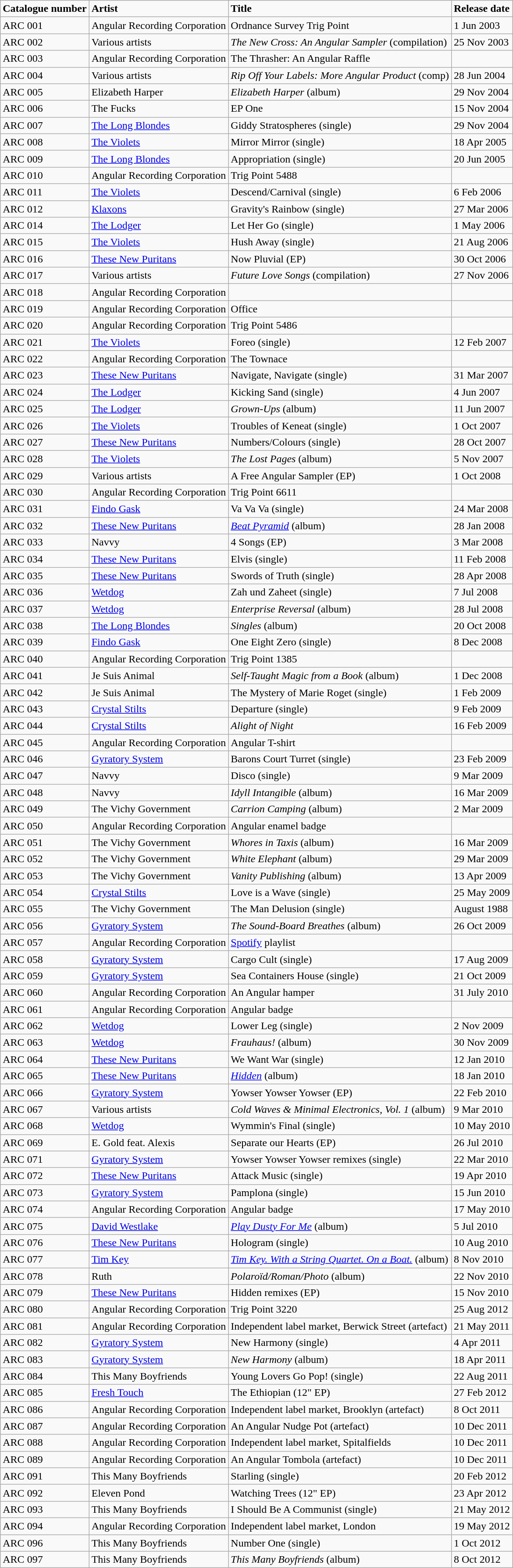<table class="wikitable">
<tr>
<td><strong>Catalogue number</strong></td>
<td><strong>Artist</strong></td>
<td><strong>Title</strong></td>
<td><strong>Release date</strong></td>
</tr>
<tr>
<td>ARC 001</td>
<td>Angular Recording Corporation</td>
<td>Ordnance Survey Trig Point</td>
<td>1 Jun 2003</td>
</tr>
<tr>
<td>ARC 002</td>
<td>Various artists</td>
<td><em>The New Cross: An Angular Sampler</em> (compilation)</td>
<td>25 Nov 2003</td>
</tr>
<tr>
<td>ARC 003</td>
<td>Angular Recording Corporation</td>
<td>The Thrasher: An Angular Raffle</td>
<td></td>
</tr>
<tr>
<td>ARC 004</td>
<td>Various artists</td>
<td><em>Rip Off Your Labels: More Angular Product</em> (comp)</td>
<td>28 Jun 2004</td>
</tr>
<tr>
<td>ARC 005</td>
<td>Elizabeth Harper</td>
<td><em>Elizabeth Harper</em> (album)</td>
<td>29 Nov 2004</td>
</tr>
<tr>
<td>ARC 006</td>
<td>The Fucks</td>
<td>EP One</td>
<td>15 Nov 2004</td>
</tr>
<tr>
<td>ARC 007</td>
<td><a href='#'>The Long Blondes</a></td>
<td>Giddy Stratospheres (single)</td>
<td>29 Nov 2004</td>
</tr>
<tr>
<td>ARC 008</td>
<td><a href='#'>The Violets</a></td>
<td>Mirror Mirror (single)</td>
<td>18 Apr 2005</td>
</tr>
<tr>
<td>ARC 009</td>
<td><a href='#'>The Long Blondes</a></td>
<td>Appropriation (single)</td>
<td>20 Jun 2005</td>
</tr>
<tr>
<td>ARC 010</td>
<td>Angular Recording Corporation</td>
<td>Trig Point 5488</td>
<td></td>
</tr>
<tr>
<td>ARC 011</td>
<td><a href='#'>The Violets</a></td>
<td>Descend/Carnival (single)</td>
<td>6 Feb 2006</td>
</tr>
<tr>
<td>ARC 012</td>
<td><a href='#'>Klaxons</a></td>
<td>Gravity's Rainbow (single)</td>
<td>27 Mar 2006</td>
</tr>
<tr>
<td>ARC 014</td>
<td><a href='#'>The Lodger</a></td>
<td>Let Her Go (single)</td>
<td>1 May 2006</td>
</tr>
<tr>
<td>ARC 015</td>
<td><a href='#'>The Violets</a></td>
<td>Hush Away (single)</td>
<td>21 Aug 2006</td>
</tr>
<tr>
<td>ARC 016</td>
<td><a href='#'>These New Puritans</a></td>
<td>Now Pluvial (EP)</td>
<td>30 Oct 2006</td>
</tr>
<tr>
<td>ARC 017</td>
<td>Various artists</td>
<td><em>Future Love Songs</em> (compilation)</td>
<td>27 Nov 2006</td>
</tr>
<tr>
<td>ARC 018</td>
<td>Angular Recording Corporation</td>
<td></td>
<td></td>
</tr>
<tr>
<td>ARC 019</td>
<td>Angular Recording Corporation</td>
<td>Office</td>
<td></td>
</tr>
<tr>
<td>ARC 020</td>
<td>Angular Recording Corporation</td>
<td>Trig Point 5486</td>
<td></td>
</tr>
<tr>
<td>ARC 021</td>
<td><a href='#'>The Violets</a></td>
<td>Foreo (single)</td>
<td>12 Feb 2007</td>
</tr>
<tr>
<td>ARC 022</td>
<td>Angular Recording Corporation</td>
<td>The Townace</td>
<td></td>
</tr>
<tr>
<td>ARC 023</td>
<td><a href='#'>These New Puritans</a></td>
<td>Navigate, Navigate (single)</td>
<td>31 Mar 2007</td>
</tr>
<tr>
<td>ARC 024</td>
<td><a href='#'>The Lodger</a></td>
<td>Kicking Sand (single)</td>
<td>4 Jun 2007</td>
</tr>
<tr>
<td>ARC 025</td>
<td><a href='#'>The Lodger</a></td>
<td><em>Grown-Ups</em> (album)</td>
<td>11 Jun 2007</td>
</tr>
<tr>
<td>ARC 026</td>
<td><a href='#'>The Violets</a></td>
<td>Troubles of Keneat (single)</td>
<td>1 Oct 2007</td>
</tr>
<tr>
<td>ARC 027</td>
<td><a href='#'>These New Puritans</a></td>
<td>Numbers/Colours (single)</td>
<td>28 Oct 2007</td>
</tr>
<tr>
<td>ARC 028</td>
<td><a href='#'>The Violets</a></td>
<td><em>The Lost Pages</em> (album)</td>
<td>5 Nov 2007</td>
</tr>
<tr>
<td>ARC 029</td>
<td>Various artists</td>
<td>A Free Angular Sampler (EP)</td>
<td>1 Oct 2008</td>
</tr>
<tr>
<td>ARC 030</td>
<td>Angular Recording Corporation</td>
<td>Trig Point 6611</td>
<td></td>
</tr>
<tr>
<td>ARC 031</td>
<td><a href='#'>Findo Gask</a></td>
<td>Va Va Va (single)</td>
<td>24 Mar 2008</td>
</tr>
<tr>
<td>ARC 032</td>
<td><a href='#'>These New Puritans</a></td>
<td><em><a href='#'>Beat Pyramid</a></em> (album)</td>
<td>28 Jan 2008</td>
</tr>
<tr>
<td>ARC 033</td>
<td>Navvy</td>
<td>4 Songs (EP)</td>
<td>3 Mar 2008</td>
</tr>
<tr>
<td>ARC 034</td>
<td><a href='#'>These New Puritans</a></td>
<td>Elvis (single)</td>
<td>11 Feb 2008</td>
</tr>
<tr>
<td>ARC 035</td>
<td><a href='#'>These New Puritans</a></td>
<td>Swords of Truth (single)</td>
<td>28 Apr 2008</td>
</tr>
<tr>
<td>ARC 036</td>
<td><a href='#'>Wetdog</a></td>
<td>Zah und Zaheet (single)</td>
<td>7 Jul 2008</td>
</tr>
<tr>
<td>ARC 037</td>
<td><a href='#'>Wetdog</a></td>
<td><em>Enterprise Reversal</em> (album)</td>
<td>28 Jul 2008</td>
</tr>
<tr>
<td>ARC 038</td>
<td><a href='#'>The Long Blondes</a></td>
<td><em>Singles</em> (album)</td>
<td>20 Oct 2008</td>
</tr>
<tr>
<td>ARC 039</td>
<td><a href='#'>Findo Gask</a></td>
<td>One Eight Zero (single)</td>
<td>8 Dec 2008</td>
</tr>
<tr>
<td>ARC 040</td>
<td>Angular Recording Corporation</td>
<td>Trig Point 1385</td>
<td></td>
</tr>
<tr>
<td>ARC 041</td>
<td>Je Suis Animal</td>
<td><em>Self-Taught Magic from a Book</em> (album)</td>
<td>1 Dec 2008</td>
</tr>
<tr>
<td>ARC 042</td>
<td>Je Suis Animal</td>
<td>The Mystery of Marie Roget (single)</td>
<td>1 Feb 2009</td>
</tr>
<tr>
<td>ARC 043</td>
<td><a href='#'>Crystal Stilts</a></td>
<td>Departure (single)</td>
<td>9 Feb 2009</td>
</tr>
<tr>
<td>ARC 044</td>
<td><a href='#'>Crystal Stilts</a></td>
<td><em>Alight of Night</em></td>
<td>16 Feb 2009</td>
</tr>
<tr>
<td>ARC 045</td>
<td>Angular Recording Corporation</td>
<td>Angular T-shirt</td>
<td></td>
</tr>
<tr>
<td>ARC 046</td>
<td><a href='#'>Gyratory System</a></td>
<td>Barons Court Turret (single)</td>
<td>23 Feb 2009</td>
</tr>
<tr>
<td>ARC 047</td>
<td>Navvy</td>
<td>Disco (single)</td>
<td>9 Mar 2009</td>
</tr>
<tr>
<td>ARC 048</td>
<td>Navvy</td>
<td><em>Idyll Intangible</em> (album)</td>
<td>16 Mar 2009</td>
</tr>
<tr>
<td>ARC 049</td>
<td>The Vichy Government</td>
<td><em>Carrion Camping</em> (album)</td>
<td>2 Mar 2009</td>
</tr>
<tr>
<td>ARC 050</td>
<td>Angular Recording Corporation</td>
<td>Angular enamel badge</td>
<td></td>
</tr>
<tr>
<td>ARC 051</td>
<td>The Vichy Government</td>
<td><em>Whores in Taxis</em> (album)</td>
<td>16 Mar 2009</td>
</tr>
<tr>
<td>ARC 052</td>
<td>The Vichy Government</td>
<td><em>White Elephant</em> (album)</td>
<td>29 Mar 2009</td>
</tr>
<tr>
<td>ARC 053</td>
<td>The Vichy Government</td>
<td><em>Vanity Publishing</em> (album)</td>
<td>13 Apr 2009</td>
</tr>
<tr>
<td>ARC 054</td>
<td><a href='#'>Crystal Stilts</a></td>
<td>Love is a Wave (single)</td>
<td>25 May 2009</td>
</tr>
<tr>
<td>ARC 055</td>
<td>The Vichy Government</td>
<td>The Man Delusion (single)</td>
<td>August 1988</td>
</tr>
<tr>
<td>ARC 056</td>
<td><a href='#'>Gyratory System</a></td>
<td><em>The Sound-Board Breathes</em> (album)</td>
<td>26 Oct 2009</td>
</tr>
<tr>
<td>ARC 057</td>
<td>Angular Recording Corporation</td>
<td><a href='#'>Spotify</a> playlist</td>
<td></td>
</tr>
<tr>
<td>ARC 058</td>
<td><a href='#'>Gyratory System</a></td>
<td>Cargo Cult (single)</td>
<td>17 Aug 2009</td>
</tr>
<tr>
<td>ARC 059</td>
<td><a href='#'>Gyratory System</a></td>
<td>Sea Containers House (single)</td>
<td>21 Oct 2009</td>
</tr>
<tr>
<td>ARC 060</td>
<td>Angular Recording Corporation</td>
<td>An Angular hamper</td>
<td>31 July 2010</td>
</tr>
<tr>
<td>ARC 061</td>
<td>Angular Recording Corporation</td>
<td>Angular badge</td>
<td></td>
</tr>
<tr>
<td>ARC 062</td>
<td><a href='#'>Wetdog</a></td>
<td>Lower Leg (single)</td>
<td>2 Nov 2009</td>
</tr>
<tr>
<td>ARC 063</td>
<td><a href='#'>Wetdog</a></td>
<td><em>Frauhaus!</em> (album)</td>
<td>30 Nov 2009</td>
</tr>
<tr>
<td>ARC 064</td>
<td><a href='#'>These New Puritans</a></td>
<td>We Want War (single)</td>
<td>12 Jan 2010</td>
</tr>
<tr>
<td>ARC 065</td>
<td><a href='#'>These New Puritans</a></td>
<td><em><a href='#'>Hidden</a></em> (album)</td>
<td>18 Jan 2010</td>
</tr>
<tr>
<td>ARC 066</td>
<td><a href='#'>Gyratory System</a></td>
<td>Yowser Yowser Yowser (EP)</td>
<td>22 Feb 2010</td>
</tr>
<tr>
<td>ARC 067</td>
<td>Various artists</td>
<td><em>Cold Waves & Minimal Electronics, Vol. 1</em> (album)</td>
<td>9 Mar 2010</td>
</tr>
<tr>
<td>ARC 068</td>
<td><a href='#'>Wetdog</a></td>
<td>Wymmin's Final (single)</td>
<td>10 May 2010</td>
</tr>
<tr>
<td>ARC 069</td>
<td>E. Gold feat. Alexis</td>
<td>Separate our Hearts (EP)</td>
<td>26 Jul 2010</td>
</tr>
<tr>
<td>ARC 071</td>
<td><a href='#'>Gyratory System</a></td>
<td>Yowser Yowser Yowser remixes (single)</td>
<td>22 Mar 2010</td>
</tr>
<tr>
<td>ARC 072</td>
<td><a href='#'>These New Puritans</a></td>
<td>Attack Music (single)</td>
<td>19 Apr 2010</td>
</tr>
<tr>
<td>ARC 073</td>
<td><a href='#'>Gyratory System</a></td>
<td>Pamplona (single)</td>
<td>15 Jun 2010</td>
</tr>
<tr>
<td>ARC 074</td>
<td>Angular Recording Corporation</td>
<td>Angular badge</td>
<td>17 May 2010</td>
</tr>
<tr>
<td>ARC 075</td>
<td><a href='#'>David Westlake</a></td>
<td><em><a href='#'>Play Dusty For Me</a></em> (album)</td>
<td>5 Jul 2010</td>
</tr>
<tr>
<td>ARC 076</td>
<td><a href='#'>These New Puritans</a></td>
<td>Hologram (single)</td>
<td>10 Aug 2010</td>
</tr>
<tr>
<td>ARC 077</td>
<td><a href='#'>Tim Key</a></td>
<td><em><a href='#'>Tim Key. With a String Quartet. On a Boat.</a></em> (album)</td>
<td>8 Nov 2010</td>
</tr>
<tr>
<td>ARC 078</td>
<td>Ruth</td>
<td><em>Polaroïd/Roman/Photo</em> (album)</td>
<td>22 Nov 2010</td>
</tr>
<tr>
<td>ARC 079</td>
<td><a href='#'>These New Puritans</a></td>
<td>Hidden remixes (EP)</td>
<td>15 Nov 2010</td>
</tr>
<tr>
<td>ARC 080</td>
<td>Angular Recording Corporation</td>
<td>Trig Point 3220</td>
<td>25 Aug 2012</td>
</tr>
<tr>
<td>ARC 081</td>
<td>Angular Recording Corporation</td>
<td>Independent label market, Berwick Street (artefact)</td>
<td>21 May 2011</td>
</tr>
<tr>
<td>ARC 082</td>
<td><a href='#'>Gyratory System</a></td>
<td>New Harmony (single)</td>
<td>4 Apr 2011</td>
</tr>
<tr>
<td>ARC 083</td>
<td><a href='#'>Gyratory System</a></td>
<td><em>New Harmony</em> (album)</td>
<td>18 Apr 2011</td>
</tr>
<tr>
<td>ARC 084</td>
<td>This Many Boyfriends</td>
<td>Young Lovers Go Pop! (single)</td>
<td>22 Aug 2011</td>
</tr>
<tr>
<td>ARC 085</td>
<td><a href='#'>Fresh Touch</a></td>
<td>The Ethiopian (12" EP)</td>
<td>27 Feb 2012</td>
</tr>
<tr>
<td>ARC 086</td>
<td>Angular Recording Corporation</td>
<td>Independent label market, Brooklyn (artefact)</td>
<td>8 Oct 2011</td>
</tr>
<tr>
<td>ARC 087</td>
<td>Angular Recording Corporation</td>
<td>An Angular Nudge Pot (artefact)</td>
<td>10 Dec 2011</td>
</tr>
<tr>
<td>ARC 088</td>
<td>Angular Recording Corporation</td>
<td>Independent label market, Spitalfields</td>
<td>10 Dec 2011</td>
</tr>
<tr>
<td>ARC 089</td>
<td>Angular Recording Corporation</td>
<td>An Angular Tombola (artefact)</td>
<td>10 Dec 2011</td>
</tr>
<tr>
<td>ARC 091</td>
<td>This Many Boyfriends</td>
<td>Starling (single)</td>
<td>20 Feb 2012</td>
</tr>
<tr>
<td>ARC 092</td>
<td>Eleven Pond</td>
<td>Watching Trees (12" EP)</td>
<td>23 Apr 2012</td>
</tr>
<tr>
<td>ARC 093</td>
<td>This Many Boyfriends</td>
<td>I Should Be A Communist (single)</td>
<td>21 May 2012</td>
</tr>
<tr>
<td>ARC 094</td>
<td>Angular Recording Corporation</td>
<td>Independent label market, London</td>
<td>19 May 2012</td>
</tr>
<tr>
<td>ARC 096</td>
<td>This Many Boyfriends</td>
<td>Number One (single)</td>
<td>1 Oct 2012</td>
</tr>
<tr>
<td>ARC 097</td>
<td>This Many Boyfriends</td>
<td><em>This Many Boyfriends</em> (album)</td>
<td>8 Oct 2012</td>
</tr>
</table>
